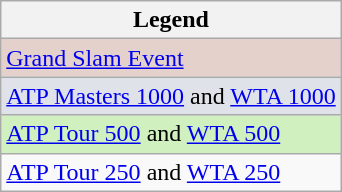<table class="wikitable">
<tr>
<th>Legend</th>
</tr>
<tr style=background:#e5d1cb;>
<td><a href='#'>Grand Slam Event</a></td>
</tr>
<tr style=background:#dfe2e9;>
<td><a href='#'>ATP Masters 1000</a> and <a href='#'>WTA 1000</a></td>
</tr>
<tr style=background:#d0f0c0;>
<td><a href='#'>ATP Tour 500</a> and <a href='#'>WTA 500</a></td>
</tr>
<tr group4style=background:#ffffff;>
<td><a href='#'>ATP Tour 250</a> and <a href='#'>WTA 250</a></td>
</tr>
</table>
